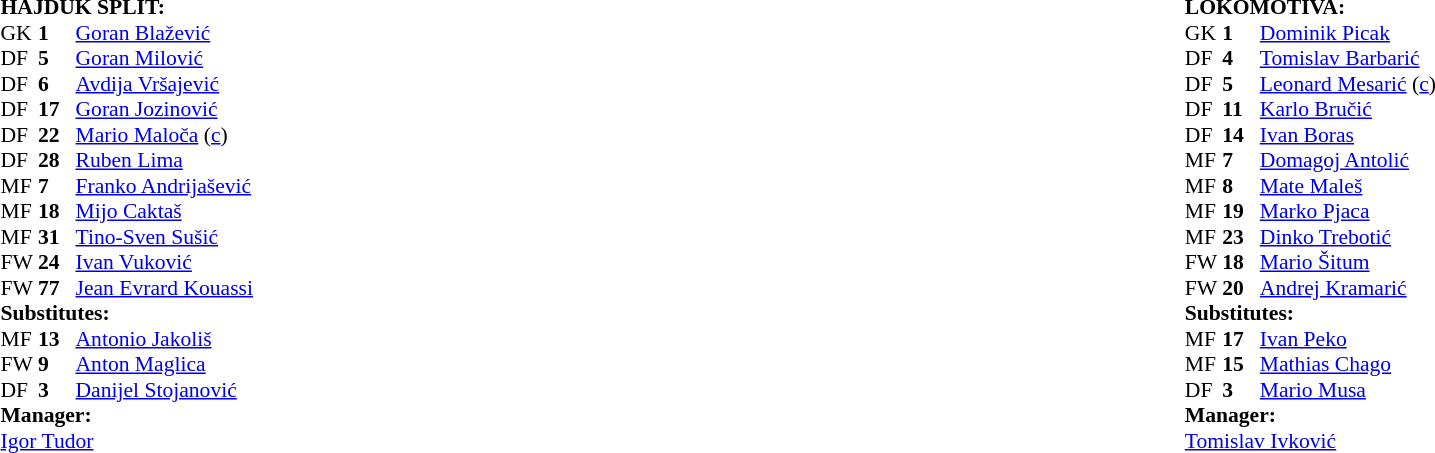<table width="100%">
<tr>
<td valign="top" width="40%"><br><table style="font-size: 90%" cellspacing="0" cellpadding="0">
<tr>
<td colspan="4"><strong>HAJDUK SPLIT:</strong></td>
</tr>
<tr>
<th width="25"></th>
<th width="25"></th>
<th width="160"></th>
<th width="35"></th>
</tr>
<tr>
<td>GK</td>
<td><strong>1</strong></td>
<td> <a href='#'>Goran Blažević</a></td>
</tr>
<tr>
<td>DF</td>
<td><strong>5</strong></td>
<td> <a href='#'>Goran Milović</a></td>
</tr>
<tr>
<td>DF</td>
<td><strong>6</strong></td>
<td> <a href='#'>Avdija Vršajević</a></td>
<td></td>
</tr>
<tr>
<td>DF</td>
<td><strong>17</strong></td>
<td> <a href='#'>Goran Jozinović</a></td>
</tr>
<tr>
<td>DF</td>
<td><strong>22</strong></td>
<td> <a href='#'>Mario Maloča</a> (<a href='#'>c</a>)</td>
</tr>
<tr>
<td>DF</td>
<td><strong>28</strong></td>
<td> <a href='#'>Ruben Lima</a></td>
</tr>
<tr>
<td>MF</td>
<td><strong>7</strong></td>
<td> <a href='#'>Franko Andrijašević</a></td>
<td></td>
<td></td>
</tr>
<tr>
<td>MF</td>
<td><strong>18</strong></td>
<td> <a href='#'>Mijo Caktaš</a></td>
</tr>
<tr>
<td>MF</td>
<td><strong>31</strong></td>
<td> <a href='#'>Tino-Sven Sušić</a></td>
</tr>
<tr>
<td>FW</td>
<td><strong>24</strong></td>
<td> <a href='#'>Ivan Vuković</a></td>
<td></td>
<td></td>
</tr>
<tr>
<td>FW</td>
<td><strong>77</strong></td>
<td> <a href='#'>Jean Evrard Kouassi</a></td>
<td></td>
<td></td>
</tr>
<tr>
<td colspan=3><strong>Substitutes:</strong></td>
</tr>
<tr>
<td>MF</td>
<td><strong>13</strong></td>
<td> <a href='#'>Antonio Jakoliš</a></td>
<td></td>
<td></td>
</tr>
<tr>
<td>FW</td>
<td><strong>9</strong></td>
<td> <a href='#'>Anton Maglica</a></td>
<td></td>
<td></td>
</tr>
<tr>
<td>DF</td>
<td><strong>3</strong></td>
<td> <a href='#'>Danijel Stojanović</a></td>
<td></td>
<td></td>
</tr>
<tr>
<td colspan=3><strong>Manager:</strong></td>
</tr>
<tr>
<td colspan="3"> <a href='#'>Igor Tudor</a></td>
</tr>
</table>
</td>
<td valign="top" width="50%"><br><table style="font-size: 90%" cellspacing="0" cellpadding="0" align="center">
<tr>
<td colspan="4"><strong>LOKOMOTIVA:</strong></td>
</tr>
<tr>
<th width="25"></th>
<th width="25"></th>
<th width="155"></th>
<th width="35"></th>
</tr>
<tr>
<td>GK</td>
<td><strong>1</strong></td>
<td> <a href='#'>Dominik Picak</a></td>
</tr>
<tr>
<td>DF</td>
<td><strong>4</strong></td>
<td> <a href='#'>Tomislav Barbarić</a></td>
</tr>
<tr>
<td>DF</td>
<td><strong>5</strong></td>
<td> <a href='#'>Leonard Mesarić</a> (<a href='#'>c</a>)</td>
</tr>
<tr>
<td>DF</td>
<td><strong>11</strong></td>
<td> <a href='#'>Karlo Bručić</a></td>
</tr>
<tr>
<td>DF</td>
<td><strong>14</strong></td>
<td> <a href='#'>Ivan Boras</a></td>
</tr>
<tr>
<td>MF</td>
<td><strong>7</strong></td>
<td> <a href='#'>Domagoj Antolić</a></td>
</tr>
<tr>
<td>MF</td>
<td><strong>8</strong></td>
<td> <a href='#'>Mate Maleš</a></td>
</tr>
<tr>
<td>MF</td>
<td><strong>19</strong></td>
<td> <a href='#'>Marko Pjaca</a></td>
<td></td>
<td></td>
</tr>
<tr>
<td>MF</td>
<td><strong>23</strong></td>
<td> <a href='#'>Dinko Trebotić</a></td>
<td></td>
<td></td>
</tr>
<tr>
<td>FW</td>
<td><strong>18</strong></td>
<td> <a href='#'>Mario Šitum</a></td>
</tr>
<tr>
<td>FW</td>
<td><strong>20</strong></td>
<td> <a href='#'>Andrej Kramarić</a></td>
<td></td>
<td></td>
</tr>
<tr>
<td colspan=3><strong>Substitutes:</strong></td>
</tr>
<tr>
<td>MF</td>
<td><strong>17</strong></td>
<td> <a href='#'>Ivan Peko</a></td>
<td></td>
<td></td>
</tr>
<tr>
<td>MF</td>
<td><strong>15</strong></td>
<td> <a href='#'>Mathias Chago</a></td>
<td></td>
<td></td>
</tr>
<tr>
<td>DF</td>
<td><strong>3</strong></td>
<td> <a href='#'>Mario Musa</a></td>
<td></td>
<td></td>
</tr>
<tr>
<td colspan=3><strong>Manager:</strong></td>
</tr>
<tr>
<td colspan="3"> <a href='#'>Tomislav Ivković</a></td>
</tr>
</table>
</td>
</tr>
</table>
